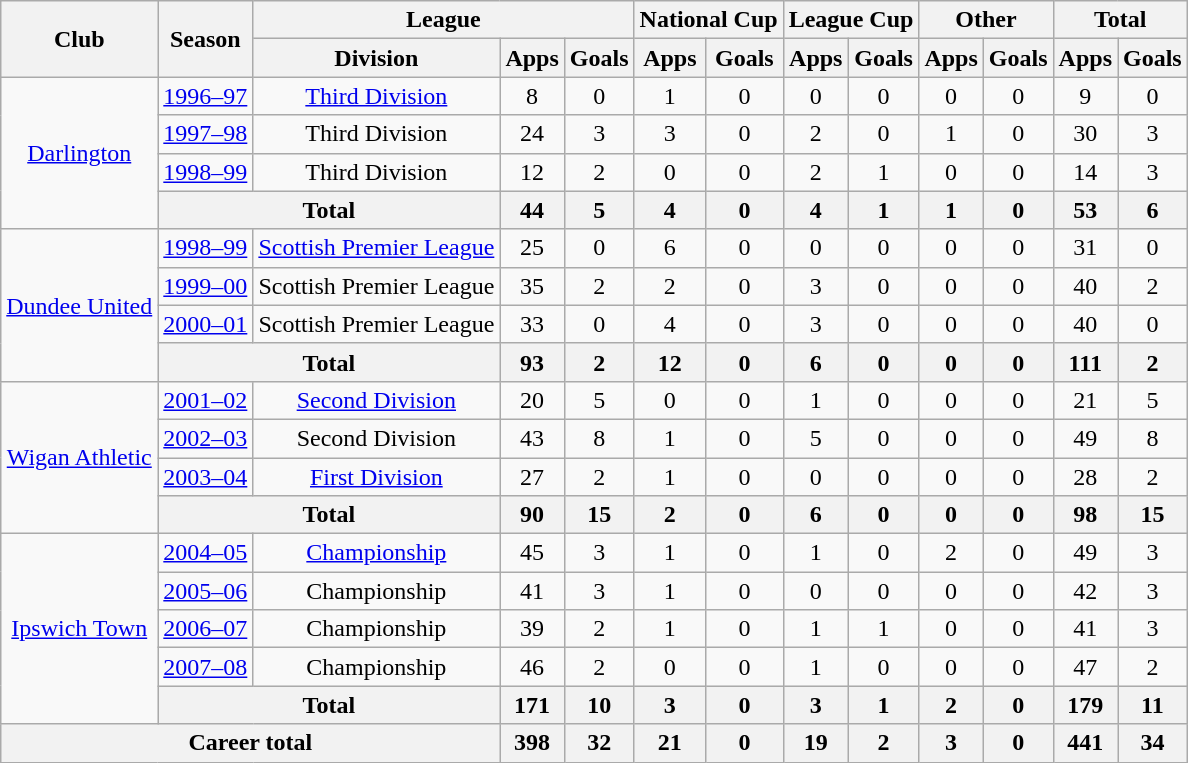<table class=wikitable style="text-align:center;">
<tr>
<th rowspan=2>Club</th>
<th rowspan=2>Season</th>
<th colspan=3>League</th>
<th colspan=2>National Cup</th>
<th colspan=2>League Cup</th>
<th colspan=2>Other</th>
<th colspan=2>Total</th>
</tr>
<tr>
<th>Division</th>
<th>Apps</th>
<th>Goals</th>
<th>Apps</th>
<th>Goals</th>
<th>Apps</th>
<th>Goals</th>
<th>Apps</th>
<th>Goals</th>
<th>Apps</th>
<th>Goals</th>
</tr>
<tr>
<td rowspan=4><a href='#'>Darlington</a></td>
<td><a href='#'>1996–97</a></td>
<td><a href='#'>Third Division</a></td>
<td>8</td>
<td>0</td>
<td>1</td>
<td>0</td>
<td>0</td>
<td>0</td>
<td>0</td>
<td>0</td>
<td>9</td>
<td>0</td>
</tr>
<tr>
<td><a href='#'>1997–98</a></td>
<td>Third Division</td>
<td>24</td>
<td>3</td>
<td>3</td>
<td>0</td>
<td>2</td>
<td>0</td>
<td>1</td>
<td>0</td>
<td>30</td>
<td>3</td>
</tr>
<tr>
<td><a href='#'>1998–99</a></td>
<td>Third Division</td>
<td>12</td>
<td>2</td>
<td>0</td>
<td>0</td>
<td>2</td>
<td>1</td>
<td>0</td>
<td>0</td>
<td>14</td>
<td>3</td>
</tr>
<tr>
<th colspan="2">Total</th>
<th>44</th>
<th>5</th>
<th>4</th>
<th>0</th>
<th>4</th>
<th>1</th>
<th>1</th>
<th>0</th>
<th>53</th>
<th>6</th>
</tr>
<tr>
<td rowspan=4><a href='#'>Dundee United</a></td>
<td><a href='#'>1998–99</a></td>
<td><a href='#'>Scottish Premier League</a></td>
<td>25</td>
<td>0</td>
<td>6</td>
<td>0</td>
<td>0</td>
<td>0</td>
<td>0</td>
<td>0</td>
<td>31</td>
<td>0</td>
</tr>
<tr>
<td><a href='#'>1999–00</a></td>
<td>Scottish Premier League</td>
<td>35</td>
<td>2</td>
<td>2</td>
<td>0</td>
<td>3</td>
<td>0</td>
<td>0</td>
<td>0</td>
<td>40</td>
<td>2</td>
</tr>
<tr>
<td><a href='#'>2000–01</a></td>
<td>Scottish Premier League</td>
<td>33</td>
<td>0</td>
<td>4</td>
<td>0</td>
<td>3</td>
<td>0</td>
<td>0</td>
<td>0</td>
<td>40</td>
<td>0</td>
</tr>
<tr>
<th colspan="2">Total</th>
<th>93</th>
<th>2</th>
<th>12</th>
<th>0</th>
<th>6</th>
<th>0</th>
<th>0</th>
<th>0</th>
<th>111</th>
<th>2</th>
</tr>
<tr>
<td rowspan=4><a href='#'>Wigan Athletic</a></td>
<td><a href='#'>2001–02</a></td>
<td><a href='#'>Second Division</a></td>
<td>20</td>
<td>5</td>
<td>0</td>
<td>0</td>
<td>1</td>
<td>0</td>
<td>0</td>
<td>0</td>
<td>21</td>
<td>5</td>
</tr>
<tr>
<td><a href='#'>2002–03</a></td>
<td>Second Division</td>
<td>43</td>
<td>8</td>
<td>1</td>
<td>0</td>
<td>5</td>
<td>0</td>
<td>0</td>
<td>0</td>
<td>49</td>
<td>8</td>
</tr>
<tr>
<td><a href='#'>2003–04</a></td>
<td><a href='#'>First Division</a></td>
<td>27</td>
<td>2</td>
<td>1</td>
<td>0</td>
<td>0</td>
<td>0</td>
<td>0</td>
<td>0</td>
<td>28</td>
<td>2</td>
</tr>
<tr>
<th colspan="2">Total</th>
<th>90</th>
<th>15</th>
<th>2</th>
<th>0</th>
<th>6</th>
<th>0</th>
<th>0</th>
<th>0</th>
<th>98</th>
<th>15</th>
</tr>
<tr>
<td rowspan=5><a href='#'>Ipswich Town</a></td>
<td><a href='#'>2004–05</a></td>
<td><a href='#'>Championship</a></td>
<td>45</td>
<td>3</td>
<td>1</td>
<td>0</td>
<td>1</td>
<td>0</td>
<td>2</td>
<td>0</td>
<td>49</td>
<td>3</td>
</tr>
<tr>
<td><a href='#'>2005–06</a></td>
<td>Championship</td>
<td>41</td>
<td>3</td>
<td>1</td>
<td>0</td>
<td>0</td>
<td>0</td>
<td>0</td>
<td>0</td>
<td>42</td>
<td>3</td>
</tr>
<tr>
<td><a href='#'>2006–07</a></td>
<td>Championship</td>
<td>39</td>
<td>2</td>
<td>1</td>
<td>0</td>
<td>1</td>
<td>1</td>
<td>0</td>
<td>0</td>
<td>41</td>
<td>3</td>
</tr>
<tr>
<td><a href='#'>2007–08</a></td>
<td>Championship</td>
<td>46</td>
<td>2</td>
<td>0</td>
<td>0</td>
<td>1</td>
<td>0</td>
<td>0</td>
<td>0</td>
<td>47</td>
<td>2</td>
</tr>
<tr>
<th colspan="2">Total</th>
<th>171</th>
<th>10</th>
<th>3</th>
<th>0</th>
<th>3</th>
<th>1</th>
<th>2</th>
<th>0</th>
<th>179</th>
<th>11</th>
</tr>
<tr>
<th colspan=3>Career total</th>
<th>398</th>
<th>32</th>
<th>21</th>
<th>0</th>
<th>19</th>
<th>2</th>
<th>3</th>
<th>0</th>
<th>441</th>
<th>34</th>
</tr>
</table>
